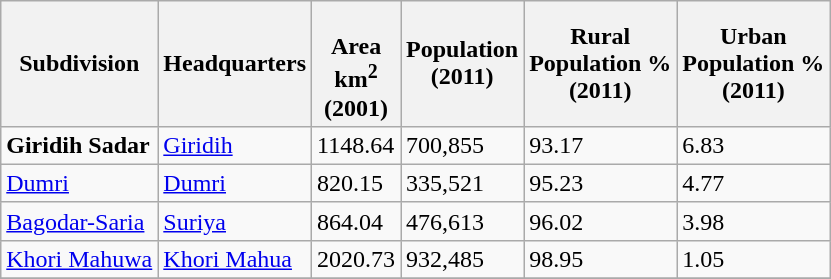<table class="wikitable sortable">
<tr>
<th>Subdivision</th>
<th>Headquarters</th>
<th><br>Area<br>km<sup>2</sup><br>(2001)</th>
<th>Population<br>(2011)</th>
<th>Rural<br>Population %<br>(2011)</th>
<th>Urban<br> Population % <br>(2011)</th>
</tr>
<tr>
<td><strong>Giridih Sadar</strong></td>
<td><a href='#'>Giridih</a></td>
<td>1148.64</td>
<td>700,855</td>
<td>93.17</td>
<td>6.83</td>
</tr>
<tr>
<td><a href='#'>Dumri</a></td>
<td><a href='#'>Dumri</a></td>
<td>820.15</td>
<td>335,521</td>
<td>95.23</td>
<td>4.77</td>
</tr>
<tr>
<td><a href='#'>Bagodar-Saria</a></td>
<td><a href='#'>Suriya</a></td>
<td>864.04</td>
<td>476,613</td>
<td>96.02</td>
<td>3.98</td>
</tr>
<tr>
<td><a href='#'>Khori Mahuwa</a></td>
<td><a href='#'>Khori Mahua</a></td>
<td>2020.73</td>
<td>932,485</td>
<td>98.95</td>
<td>1.05</td>
</tr>
<tr>
</tr>
</table>
